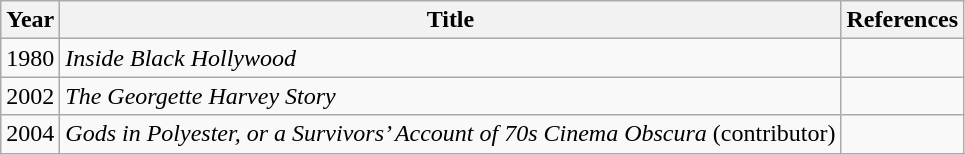<table class="wikitable">
<tr>
<th>Year</th>
<th>Title</th>
<th>References</th>
</tr>
<tr>
<td>1980</td>
<td><em>Inside Black Hollywood</em></td>
<td></td>
</tr>
<tr>
<td>2002</td>
<td><em>The Georgette Harvey Story</em></td>
<td></td>
</tr>
<tr>
<td>2004</td>
<td><em>Gods in Polyester, or a Survivors’ Account of 70s Cinema Obscura</em> (contributor)</td>
<td></td>
</tr>
</table>
